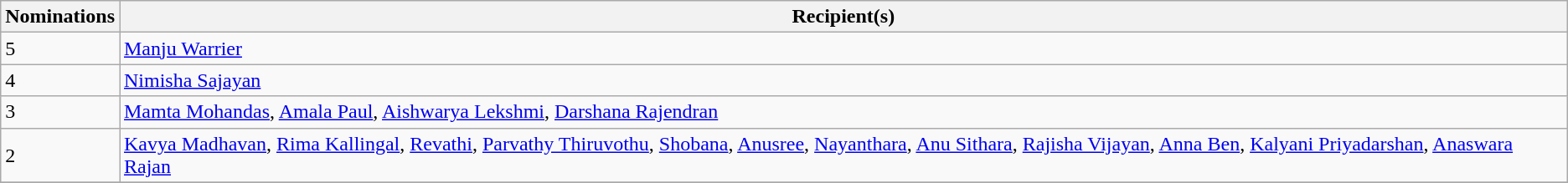<table class="wikitable">
<tr>
<th>Nominations</th>
<th>Recipient(s)</th>
</tr>
<tr>
<td>5</td>
<td><a href='#'>Manju Warrier</a></td>
</tr>
<tr>
<td>4</td>
<td><a href='#'>Nimisha Sajayan</a></td>
</tr>
<tr>
<td>3</td>
<td><a href='#'>Mamta Mohandas</a>, <a href='#'>Amala Paul</a>, <a href='#'>Aishwarya Lekshmi</a>, <a href='#'>Darshana Rajendran</a></td>
</tr>
<tr>
<td>2</td>
<td><a href='#'>Kavya Madhavan</a>, <a href='#'>Rima Kallingal</a>, <a href='#'>Revathi</a>, <a href='#'>Parvathy Thiruvothu</a>, <a href='#'>Shobana</a>, <a href='#'>Anusree</a>, <a href='#'>Nayanthara</a>, <a href='#'>Anu Sithara</a>, <a href='#'>Rajisha Vijayan</a>, <a href='#'>Anna Ben</a>, <a href='#'>Kalyani Priyadarshan</a>, <a href='#'>Anaswara Rajan</a></td>
</tr>
<tr>
</tr>
</table>
